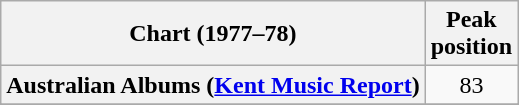<table class="wikitable sortable plainrowheaders" style="text-align:center;">
<tr>
<th scope="col">Chart (1977–78)</th>
<th scope="col">Peak<br>position</th>
</tr>
<tr>
<th scope="row">Australian Albums (<a href='#'>Kent Music Report</a>)</th>
<td>83</td>
</tr>
<tr>
</tr>
<tr>
</tr>
</table>
